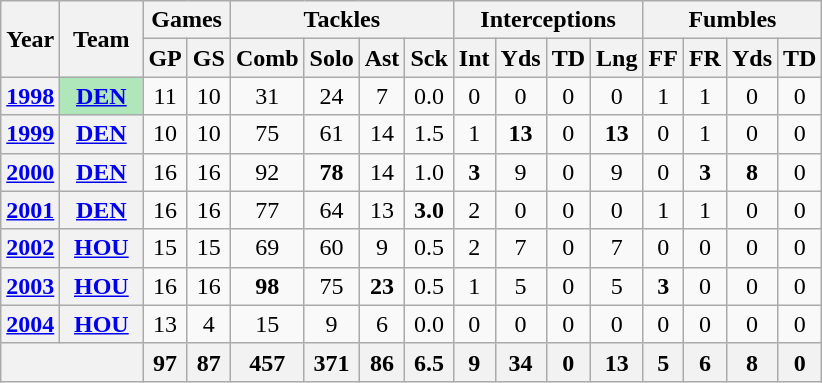<table class="wikitable" style="text-align:center">
<tr>
<th rowspan="2">Year</th>
<th rowspan="2">Team</th>
<th colspan="2">Games</th>
<th colspan="4">Tackles</th>
<th colspan="4">Interceptions</th>
<th colspan="4">Fumbles</th>
</tr>
<tr>
<th>GP</th>
<th>GS</th>
<th>Comb</th>
<th>Solo</th>
<th>Ast</th>
<th>Sck</th>
<th>Int</th>
<th>Yds</th>
<th>TD</th>
<th>Lng</th>
<th>FF</th>
<th>FR</th>
<th>Yds</th>
<th>TD</th>
</tr>
<tr>
<th><a href='#'>1998</a></th>
<th style="background:#afe6ba; width:3em;"><a href='#'>DEN</a></th>
<td>11</td>
<td>10</td>
<td>31</td>
<td>24</td>
<td>7</td>
<td>0.0</td>
<td>0</td>
<td>0</td>
<td>0</td>
<td>0</td>
<td>1</td>
<td>1</td>
<td>0</td>
<td>0</td>
</tr>
<tr>
<th><a href='#'>1999</a></th>
<th><a href='#'>DEN</a></th>
<td>10</td>
<td>10</td>
<td>75</td>
<td>61</td>
<td>14</td>
<td>1.5</td>
<td>1</td>
<td><strong>13</strong></td>
<td>0</td>
<td><strong>13</strong></td>
<td>0</td>
<td>1</td>
<td>0</td>
<td>0</td>
</tr>
<tr>
<th><a href='#'>2000</a></th>
<th><a href='#'>DEN</a></th>
<td>16</td>
<td>16</td>
<td>92</td>
<td><strong>78</strong></td>
<td>14</td>
<td>1.0</td>
<td><strong>3</strong></td>
<td>9</td>
<td>0</td>
<td>9</td>
<td>0</td>
<td><strong>3</strong></td>
<td><strong>8</strong></td>
<td>0</td>
</tr>
<tr>
<th><a href='#'>2001</a></th>
<th><a href='#'>DEN</a></th>
<td>16</td>
<td>16</td>
<td>77</td>
<td>64</td>
<td>13</td>
<td><strong>3.0</strong></td>
<td>2</td>
<td>0</td>
<td>0</td>
<td>0</td>
<td>1</td>
<td>1</td>
<td>0</td>
<td>0</td>
</tr>
<tr>
<th><a href='#'>2002</a></th>
<th><a href='#'>HOU</a></th>
<td>15</td>
<td>15</td>
<td>69</td>
<td>60</td>
<td>9</td>
<td>0.5</td>
<td>2</td>
<td>7</td>
<td>0</td>
<td>7</td>
<td>0</td>
<td>0</td>
<td>0</td>
<td>0</td>
</tr>
<tr>
<th><a href='#'>2003</a></th>
<th><a href='#'>HOU</a></th>
<td>16</td>
<td>16</td>
<td><strong>98</strong></td>
<td>75</td>
<td><strong>23</strong></td>
<td>0.5</td>
<td>1</td>
<td>5</td>
<td>0</td>
<td>5</td>
<td><strong>3</strong></td>
<td>0</td>
<td>0</td>
<td>0</td>
</tr>
<tr>
<th><a href='#'>2004</a></th>
<th><a href='#'>HOU</a></th>
<td>13</td>
<td>4</td>
<td>15</td>
<td>9</td>
<td>6</td>
<td>0.0</td>
<td>0</td>
<td>0</td>
<td>0</td>
<td>0</td>
<td>0</td>
<td>0</td>
<td>0</td>
<td>0</td>
</tr>
<tr>
<th colspan="2"></th>
<th>97</th>
<th>87</th>
<th>457</th>
<th>371</th>
<th>86</th>
<th>6.5</th>
<th>9</th>
<th>34</th>
<th>0</th>
<th>13</th>
<th>5</th>
<th>6</th>
<th>8</th>
<th>0</th>
</tr>
</table>
